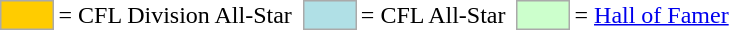<table>
<tr>
<td style="background-color:#FFCC00; border:1px solid #aaaaaa; width:2em;"></td>
<td>= CFL Division All-Star</td>
<td></td>
<td style="background-color:#B0E0E6; border:1px solid #aaaaaa; width:2em;"></td>
<td>= CFL All-Star</td>
<td></td>
<td style="background-color:#CCFFCC; border:1px solid #aaaaaa; width:2em;"></td>
<td>= <a href='#'>Hall of Famer</a></td>
</tr>
</table>
